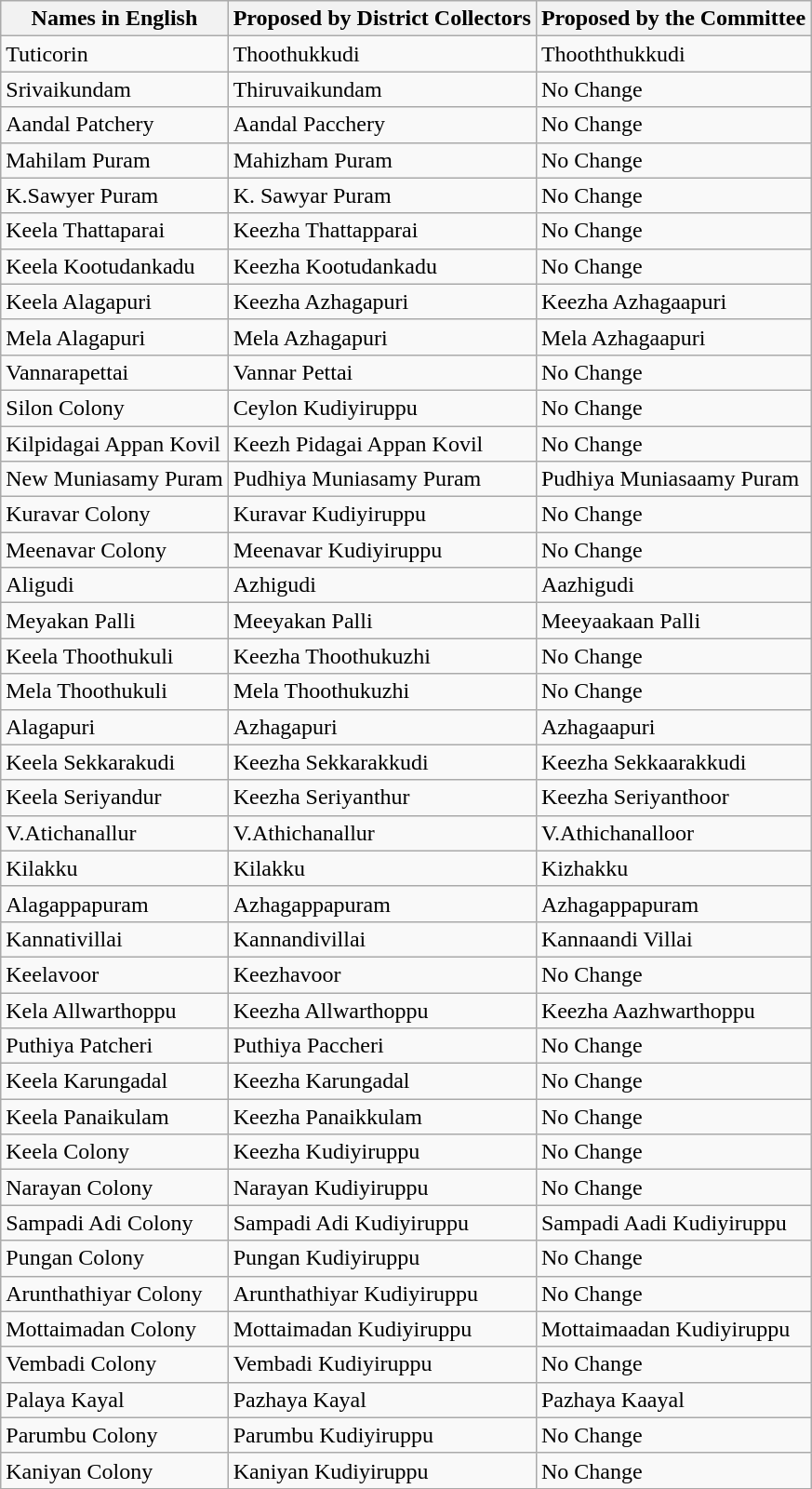<table class="wikitable">
<tr>
<th>Names in English</th>
<th>Proposed by District Collectors</th>
<th>Proposed by the Committee</th>
</tr>
<tr>
<td>Tuticorin</td>
<td>Thoothukkudi</td>
<td>Thooththukkudi</td>
</tr>
<tr>
<td>Srivaikundam</td>
<td>Thiruvaikundam</td>
<td>No Change</td>
</tr>
<tr>
<td>Aandal  Patchery</td>
<td>Aandal Pacchery</td>
<td>No Change</td>
</tr>
<tr>
<td>Mahilam  Puram</td>
<td>Mahizham Puram</td>
<td>No Change</td>
</tr>
<tr>
<td>K.Sawyer  Puram</td>
<td>K. Sawyar Puram</td>
<td>No Change</td>
</tr>
<tr>
<td>Keela  Thattaparai</td>
<td>Keezha Thattapparai</td>
<td>No Change</td>
</tr>
<tr>
<td>Keela  Kootudankadu</td>
<td>Keezha Kootudankadu</td>
<td>No Change</td>
</tr>
<tr>
<td>Keela  Alagapuri</td>
<td>Keezha Azhagapuri</td>
<td>Keezha Azhagaapuri</td>
</tr>
<tr>
<td>Mela  Alagapuri</td>
<td>Mela Azhagapuri</td>
<td>Mela Azhagaapuri</td>
</tr>
<tr>
<td>Vannarapettai</td>
<td>Vannar Pettai</td>
<td>No Change</td>
</tr>
<tr>
<td>Silon  Colony</td>
<td>Ceylon Kudiyiruppu</td>
<td>No Change</td>
</tr>
<tr>
<td>Kilpidagai  Appan Kovil</td>
<td>Keezh Pidagai Appan Kovil</td>
<td>No Change</td>
</tr>
<tr>
<td>New  Muniasamy Puram</td>
<td>Pudhiya Muniasamy Puram</td>
<td>Pudhiya Muniasaamy Puram</td>
</tr>
<tr>
<td>Kuravar  Colony</td>
<td>Kuravar Kudiyiruppu</td>
<td>No Change</td>
</tr>
<tr>
<td>Meenavar  Colony</td>
<td>Meenavar Kudiyiruppu</td>
<td>No Change</td>
</tr>
<tr>
<td>Aligudi</td>
<td>Azhigudi</td>
<td>Aazhigudi</td>
</tr>
<tr>
<td>Meyakan  Palli</td>
<td>Meeyakan Palli</td>
<td>Meeyaakaan Palli</td>
</tr>
<tr>
<td>Keela  Thoothukuli</td>
<td>Keezha Thoothukuzhi</td>
<td>No Change</td>
</tr>
<tr>
<td>Mela  Thoothukuli</td>
<td>Mela Thoothukuzhi</td>
<td>No Change</td>
</tr>
<tr>
<td>Alagapuri</td>
<td>Azhagapuri</td>
<td>Azhagaapuri</td>
</tr>
<tr>
<td>Keela  Sekkarakudi</td>
<td>Keezha Sekkarakkudi</td>
<td>Keezha Sekkaarakkudi</td>
</tr>
<tr>
<td>Keela  Seriyandur</td>
<td>Keezha Seriyanthur</td>
<td>Keezha Seriyanthoor</td>
</tr>
<tr>
<td>V.Atichanallur</td>
<td>V.Athichanallur</td>
<td>V.Athichanalloor</td>
</tr>
<tr>
<td>Kilakku</td>
<td>Kilakku</td>
<td>Kizhakku</td>
</tr>
<tr>
<td>Alagappapuram</td>
<td>Azhagappapuram</td>
<td>Azhagappapuram</td>
</tr>
<tr>
<td>Kannativillai</td>
<td>Kannandivillai</td>
<td>Kannaandi Villai</td>
</tr>
<tr>
<td>Keelavoor</td>
<td>Keezhavoor</td>
<td>No Change</td>
</tr>
<tr>
<td>Kela  Allwarthoppu</td>
<td>Keezha Allwarthoppu</td>
<td>Keezha Aazhwarthoppu</td>
</tr>
<tr>
<td>Puthiya  Patcheri</td>
<td>Puthiya Paccheri</td>
<td>No Change</td>
</tr>
<tr>
<td>Keela  Karungadal</td>
<td>Keezha Karungadal</td>
<td>No Change</td>
</tr>
<tr>
<td>Keela  Panaikulam</td>
<td>Keezha Panaikkulam</td>
<td>No Change</td>
</tr>
<tr>
<td>Keela  Colony</td>
<td>Keezha Kudiyiruppu</td>
<td>No Change</td>
</tr>
<tr>
<td>Narayan  Colony</td>
<td>Narayan Kudiyiruppu</td>
<td>No Change</td>
</tr>
<tr>
<td>Sampadi  Adi Colony</td>
<td>Sampadi Adi Kudiyiruppu</td>
<td>Sampadi Aadi Kudiyiruppu</td>
</tr>
<tr>
<td>Pungan  Colony</td>
<td>Pungan Kudiyiruppu</td>
<td>No Change</td>
</tr>
<tr>
<td>Arunthathiyar  Colony</td>
<td>Arunthathiyar Kudiyiruppu</td>
<td>No Change</td>
</tr>
<tr>
<td>Mottaimadan  Colony</td>
<td>Mottaimadan Kudiyiruppu</td>
<td>Mottaimaadan Kudiyiruppu</td>
</tr>
<tr>
<td>Vembadi  Colony</td>
<td>Vembadi Kudiyiruppu</td>
<td>No Change</td>
</tr>
<tr>
<td>Palaya  Kayal</td>
<td>Pazhaya Kayal</td>
<td>Pazhaya Kaayal</td>
</tr>
<tr>
<td>Parumbu  Colony</td>
<td>Parumbu Kudiyiruppu</td>
<td>No Change</td>
</tr>
<tr>
<td>Kaniyan  Colony</td>
<td>Kaniyan Kudiyiruppu</td>
<td>No Change</td>
</tr>
</table>
